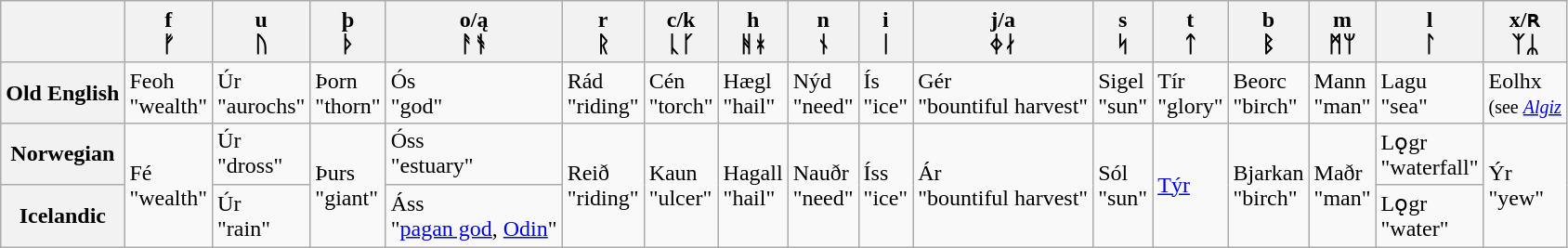<table class="wikitable">
<tr>
<th></th>
<th>f<br>ᚠ</th>
<th>u<br>ᚢ</th>
<th>þ<br>ᚦ</th>
<th>o/ą<br>ᚨᚬ</th>
<th>r<br>ᚱ</th>
<th>c/k<br>ᚳᚴ</th>
<th>h<br>ᚻᚼ</th>
<th>n<br>ᚾ</th>
<th>i<br>ᛁ</th>
<th>j/a<br>ᛄᛅ</th>
<th>s<br>ᛋ</th>
<th>t<br>ᛏ</th>
<th>b<br>ᛒ</th>
<th>m<br>ᛗᛘ</th>
<th>l<br>ᛚ</th>
<th>x/ʀ<br>ᛉᛦ</th>
</tr>
<tr>
<th>Old English</th>
<td>Feoh<br>"wealth"</td>
<td>Úr<br>"aurochs"</td>
<td>Þorn<br>"thorn"</td>
<td>Ós<br>"god"</td>
<td>Rád<br>"riding"</td>
<td>Cén<br>"torch"</td>
<td>Hægl<br>"hail"</td>
<td>Nýd<br>"need"</td>
<td>Ís<br>"ice"</td>
<td>Gér<br>"bountiful harvest"</td>
<td>Sigel<br>"sun"</td>
<td>Tír<br>"glory"</td>
<td>Beorc<br>"birch"</td>
<td>Mann<br>"man"</td>
<td>Lagu<br>"sea"</td>
<td>Eolhx<br><small>(see <em><a href='#'>Algiz</a></em></small></td>
</tr>
<tr>
<th>Norwegian</th>
<td rowspan="2">Fé<br>"wealth"</td>
<td>Úr<br>"dross"</td>
<td rowspan=2>Þurs<br>"giant"</td>
<td>Óss<br>"estuary"</td>
<td rowspan=2>Reið<br>"riding"</td>
<td rowspan=2>Kaun<br>"ulcer"</td>
<td rowspan=2>Hagall<br>"hail"</td>
<td rowspan=2>Nauðr<br>"need"</td>
<td rowspan=2>Íss<br>"ice"</td>
<td rowspan=2>Ár<br>"bountiful harvest"</td>
<td rowspan=2>Sól<br>"sun"</td>
<td rowspan=2><a href='#'>Týr</a></td>
<td rowspan=2>Bjarkan<br>"birch"</td>
<td rowspan=2>Maðr<br>"man"</td>
<td>Lǫgr<br>"waterfall"</td>
<td rowspan=2>Ýr<br>"yew"</td>
</tr>
<tr>
<th>Icelandic</th>
<td>Úr<br>"rain"</td>
<td>Áss<br>"<a href='#'>pagan god</a>, <a href='#'>Odin</a>"</td>
<td>Lǫgr<br>"water"</td>
</tr>
</table>
